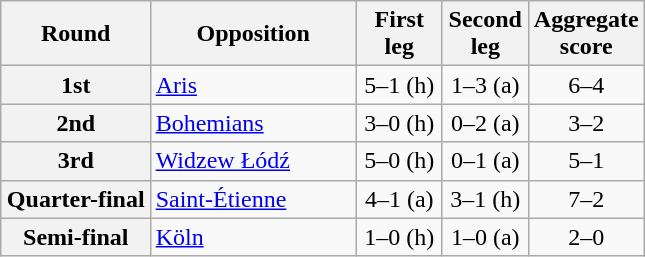<table class="wikitable plainrowheaders" style="text-align:center;margin-left:1em;float:right">
<tr>
<th scope=col>Round</th>
<th scope="col" style="width:130px;">Opposition</th>
<th scope="col" style="width:50px;">First leg</th>
<th scope="col" style="width:50px;">Second leg</th>
<th scope="col" style="width:50px;">Aggregate score</th>
</tr>
<tr>
<th scope=row style="text-align:center">1st</th>
<td align="left"> <a href='#'>Aris</a></td>
<td>5–1 (h)</td>
<td>1–3 (a)</td>
<td>6–4</td>
</tr>
<tr>
<th scope=row style="text-align:center">2nd</th>
<td align="left"> <a href='#'>Bohemians</a></td>
<td>3–0 (h)</td>
<td>0–2 (a)</td>
<td>3–2</td>
</tr>
<tr>
<th scope=row style="text-align:center">3rd</th>
<td align="left"> <a href='#'>Widzew Łódź</a></td>
<td>5–0 (h)</td>
<td>0–1 (a)</td>
<td>5–1</td>
</tr>
<tr>
<th scope=row style="text-align:center">Quarter-final</th>
<td align="left"> <a href='#'>Saint-Étienne</a></td>
<td>4–1 (a)</td>
<td>3–1 (h)</td>
<td>7–2</td>
</tr>
<tr>
<th scope=row style="text-align:center">Semi-final</th>
<td align="left"> <a href='#'>Köln</a></td>
<td>1–0 (h)</td>
<td>1–0 (a)</td>
<td>2–0</td>
</tr>
</table>
